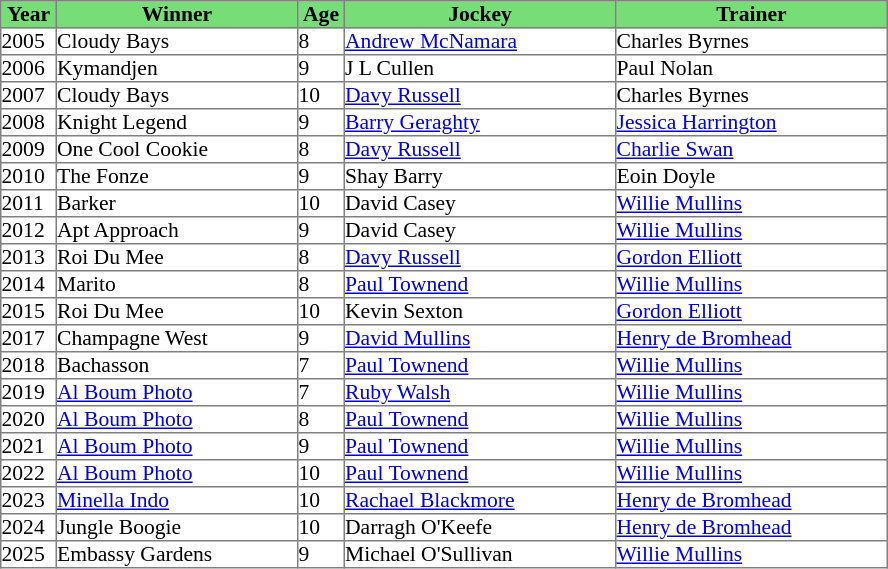<table class = "sortable" | border="1" cellpadding="0" style="border-collapse: collapse; font-size:90%">
<tr bgcolor="#77dd77" align="center">
<th style="width:36px"><strong>Year</strong></th>
<th style="width:160px"><strong>Winner</strong></th>
<th style="width:30px"><strong>Age</strong></th>
<th style="width:180px"><strong>Jockey</strong></th>
<th style="width:180px"><strong>Trainer</strong></th>
</tr>
<tr>
<td>2005</td>
<td>Cloudy Bays</td>
<td>8</td>
<td><a href='#'>Andrew McNamara</a></td>
<td>Charles Byrnes</td>
</tr>
<tr>
<td>2006</td>
<td>Kymandjen</td>
<td>9</td>
<td>J L Cullen</td>
<td>Paul Nolan</td>
</tr>
<tr>
<td>2007</td>
<td>Cloudy Bays</td>
<td>10</td>
<td><a href='#'>Davy Russell</a></td>
<td>Charles Byrnes</td>
</tr>
<tr>
<td>2008</td>
<td>Knight Legend</td>
<td>9</td>
<td><a href='#'>Barry Geraghty</a></td>
<td><a href='#'>Jessica Harrington</a></td>
</tr>
<tr>
<td>2009</td>
<td>One Cool Cookie</td>
<td>8</td>
<td><a href='#'>Davy Russell</a></td>
<td><a href='#'>Charlie Swan</a></td>
</tr>
<tr>
<td>2010</td>
<td>The Fonze</td>
<td>9</td>
<td>Shay Barry</td>
<td>Eoin Doyle</td>
</tr>
<tr>
<td>2011</td>
<td>Barker</td>
<td>10</td>
<td>David Casey</td>
<td><a href='#'>Willie Mullins</a></td>
</tr>
<tr>
<td>2012</td>
<td>Apt Approach</td>
<td>9</td>
<td>David Casey</td>
<td><a href='#'>Willie Mullins</a></td>
</tr>
<tr>
<td>2013</td>
<td>Roi Du Mee</td>
<td>8</td>
<td><a href='#'>Davy Russell</a></td>
<td><a href='#'>Gordon Elliott</a></td>
</tr>
<tr>
<td>2014</td>
<td>Marito</td>
<td>8</td>
<td><a href='#'>Paul Townend</a></td>
<td><a href='#'>Willie Mullins</a></td>
</tr>
<tr>
<td>2015</td>
<td>Roi Du Mee</td>
<td>10</td>
<td>Kevin Sexton</td>
<td><a href='#'>Gordon Elliott</a></td>
</tr>
<tr>
<td>2017</td>
<td>Champagne West</td>
<td>9</td>
<td><a href='#'>David Mullins</a></td>
<td><a href='#'>Henry de Bromhead</a></td>
</tr>
<tr>
<td>2018</td>
<td>Bachasson</td>
<td>7</td>
<td><a href='#'>Paul Townend</a></td>
<td><a href='#'>Willie Mullins</a></td>
</tr>
<tr>
<td>2019</td>
<td><a href='#'>Al Boum Photo</a></td>
<td>7</td>
<td><a href='#'>Ruby Walsh</a></td>
<td><a href='#'>Willie Mullins</a></td>
</tr>
<tr>
<td>2020</td>
<td><a href='#'>Al Boum Photo</a></td>
<td>8</td>
<td><a href='#'>Paul Townend</a></td>
<td><a href='#'>Willie Mullins</a></td>
</tr>
<tr>
<td>2021</td>
<td><a href='#'>Al Boum Photo</a></td>
<td>9</td>
<td><a href='#'>Paul Townend</a></td>
<td><a href='#'>Willie Mullins</a></td>
</tr>
<tr>
<td>2022</td>
<td><a href='#'>Al Boum Photo</a></td>
<td>10</td>
<td><a href='#'>Paul Townend</a></td>
<td><a href='#'>Willie Mullins</a></td>
</tr>
<tr>
<td>2023</td>
<td><a href='#'>Minella Indo</a></td>
<td>10</td>
<td><a href='#'>Rachael Blackmore</a></td>
<td><a href='#'>Henry de Bromhead</a></td>
</tr>
<tr>
<td>2024</td>
<td>Jungle Boogie</td>
<td>10</td>
<td>Darragh O'Keefe</td>
<td><a href='#'>Henry de Bromhead</a></td>
</tr>
<tr>
<td>2025</td>
<td>Embassy Gardens</td>
<td>9</td>
<td>Michael O'Sullivan</td>
<td><a href='#'>Willie Mullins</a></td>
</tr>
</table>
